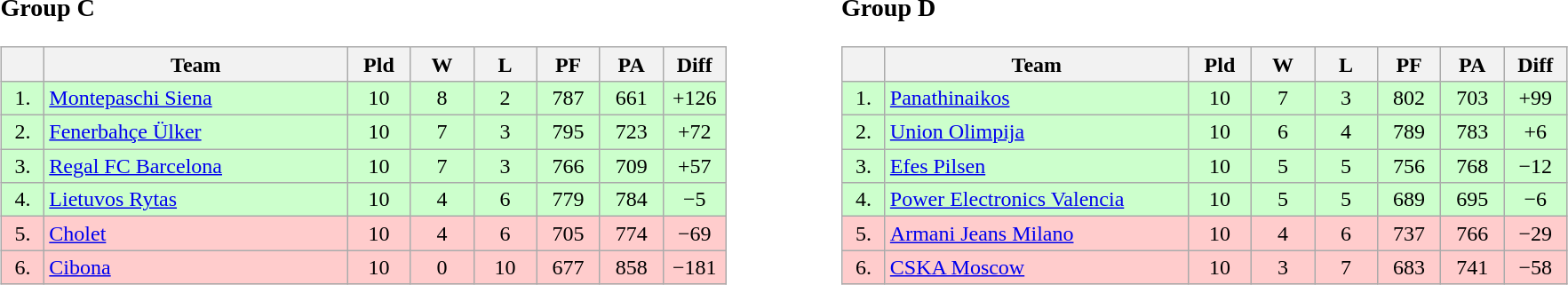<table>
<tr>
<td style="vertical-align:top; width:33%;"><br><h3>Group C</h3><table class="wikitable" style="text-align:center">
<tr>
<th width=25></th>
<th width=220>Team</th>
<th width=40>Pld</th>
<th width=40>W</th>
<th width=40>L</th>
<th width=40>PF</th>
<th width=40>PA</th>
<th width=40>Diff</th>
</tr>
<tr style="background:#ccffcc;">
<td>1.</td>
<td align=left> <a href='#'>Montepaschi Siena</a></td>
<td>10</td>
<td>8</td>
<td>2</td>
<td>787</td>
<td>661</td>
<td>+126</td>
</tr>
<tr style="background:#ccffcc;">
<td>2.</td>
<td align=left> <a href='#'>Fenerbahçe Ülker</a></td>
<td>10</td>
<td>7</td>
<td>3</td>
<td>795</td>
<td>723</td>
<td>+72</td>
</tr>
<tr style="background:#ccffcc;">
<td>3.</td>
<td align=left> <a href='#'>Regal FC Barcelona</a></td>
<td>10</td>
<td>7</td>
<td>3</td>
<td>766</td>
<td>709</td>
<td>+57</td>
</tr>
<tr style="background:#ccffcc;">
<td>4.</td>
<td align=left> <a href='#'>Lietuvos Rytas</a></td>
<td>10</td>
<td>4</td>
<td>6</td>
<td>779</td>
<td>784</td>
<td>−5</td>
</tr>
<tr style="background:#fcc;">
<td>5.</td>
<td align=left> <a href='#'>Cholet</a></td>
<td>10</td>
<td>4</td>
<td>6</td>
<td>705</td>
<td>774</td>
<td>−69</td>
</tr>
<tr style="background:#fcc;">
<td>6.</td>
<td align=left> <a href='#'>Cibona</a></td>
<td>10</td>
<td>0</td>
<td>10</td>
<td>677</td>
<td>858</td>
<td>−181</td>
</tr>
</table>
</td>
<td style="vertical-align:top; width:33%;"><br><h3>Group D</h3><table class="wikitable" style="text-align:center">
<tr>
<th width=25></th>
<th width=220>Team</th>
<th width=40>Pld</th>
<th width=40>W</th>
<th width=40>L</th>
<th width=40>PF</th>
<th width=40>PA</th>
<th width=40>Diff</th>
</tr>
<tr style="background:#ccffcc;">
<td>1.</td>
<td align=left> <a href='#'>Panathinaikos</a></td>
<td>10</td>
<td>7</td>
<td>3</td>
<td>802</td>
<td>703</td>
<td>+99</td>
</tr>
<tr style="background:#ccffcc;">
<td>2.</td>
<td align=left> <a href='#'>Union Olimpija</a></td>
<td>10</td>
<td>6</td>
<td>4</td>
<td>789</td>
<td>783</td>
<td>+6</td>
</tr>
<tr style="background:#ccffcc;">
<td>3.</td>
<td align=left> <a href='#'>Efes Pilsen</a></td>
<td>10</td>
<td>5</td>
<td>5</td>
<td>756</td>
<td>768</td>
<td>−12</td>
</tr>
<tr style="background:#ccffcc;">
<td>4.</td>
<td align=left> <a href='#'>Power Electronics Valencia</a></td>
<td>10</td>
<td>5</td>
<td>5</td>
<td>689</td>
<td>695</td>
<td>−6</td>
</tr>
<tr style="background:#fcc;">
<td>5.</td>
<td align=left> <a href='#'>Armani Jeans Milano</a></td>
<td>10</td>
<td>4</td>
<td>6</td>
<td>737</td>
<td>766</td>
<td>−29</td>
</tr>
<tr style="background:#fcc;">
<td>6.</td>
<td align=left> <a href='#'>CSKA Moscow</a></td>
<td>10</td>
<td>3</td>
<td>7</td>
<td>683</td>
<td>741</td>
<td>−58</td>
</tr>
</table>
</td>
</tr>
</table>
